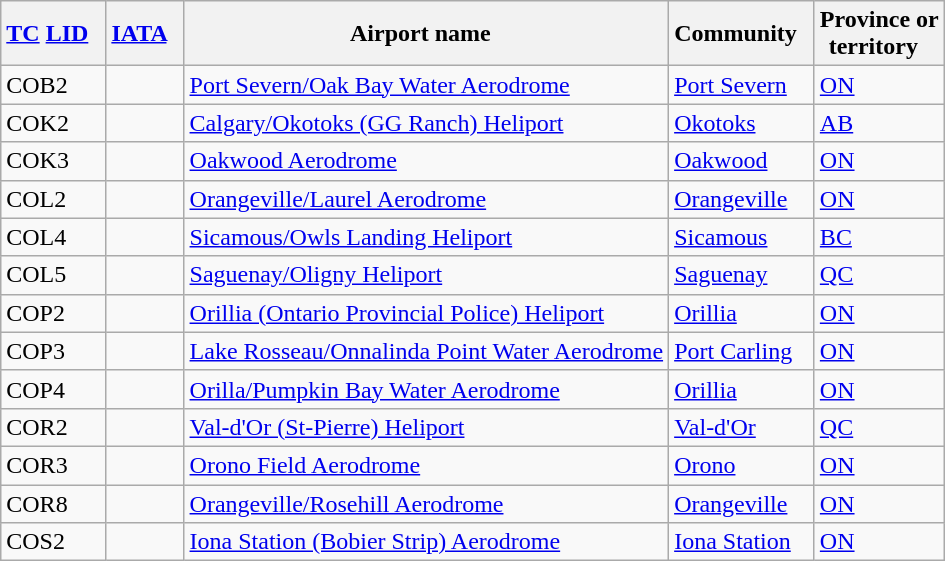<table class="wikitable" style="width:auto;">
<tr>
<th width="*"><a href='#'>TC</a> <a href='#'>LID</a>  </th>
<th width="*"><a href='#'>IATA</a>  </th>
<th width="*">Airport name  </th>
<th width="*">Community  </th>
<th width="*">Province or<br>territory  </th>
</tr>
<tr>
<td>COB2</td>
<td></td>
<td><a href='#'>Port Severn/Oak Bay Water Aerodrome</a></td>
<td><a href='#'>Port Severn</a></td>
<td><a href='#'>ON</a></td>
</tr>
<tr>
<td>COK2</td>
<td></td>
<td><a href='#'>Calgary/Okotoks (GG Ranch) Heliport</a></td>
<td><a href='#'>Okotoks</a></td>
<td><a href='#'>AB</a></td>
</tr>
<tr>
<td>COK3</td>
<td></td>
<td><a href='#'>Oakwood Aerodrome</a></td>
<td><a href='#'>Oakwood</a></td>
<td><a href='#'>ON</a></td>
</tr>
<tr>
<td>COL2</td>
<td></td>
<td><a href='#'>Orangeville/Laurel Aerodrome</a></td>
<td><a href='#'>Orangeville</a></td>
<td><a href='#'>ON</a></td>
</tr>
<tr>
<td>COL4</td>
<td></td>
<td><a href='#'>Sicamous/Owls Landing Heliport</a></td>
<td><a href='#'>Sicamous</a></td>
<td><a href='#'>BC</a></td>
</tr>
<tr>
<td>COL5</td>
<td></td>
<td><a href='#'>Saguenay/Oligny Heliport</a></td>
<td><a href='#'>Saguenay</a></td>
<td><a href='#'>QC</a></td>
</tr>
<tr>
<td>COP2</td>
<td></td>
<td><a href='#'>Orillia (Ontario Provincial Police) Heliport</a></td>
<td><a href='#'>Orillia</a></td>
<td><a href='#'>ON</a></td>
</tr>
<tr>
<td>COP3</td>
<td></td>
<td><a href='#'>Lake Rosseau/Onnalinda Point Water Aerodrome</a></td>
<td><a href='#'>Port Carling</a></td>
<td><a href='#'>ON</a></td>
</tr>
<tr>
<td>COP4</td>
<td></td>
<td><a href='#'>Orilla/Pumpkin Bay Water Aerodrome</a></td>
<td><a href='#'>Orillia</a></td>
<td><a href='#'>ON</a></td>
</tr>
<tr>
<td>COR2</td>
<td></td>
<td><a href='#'>Val-d'Or (St-Pierre) Heliport</a></td>
<td><a href='#'>Val-d'Or</a></td>
<td><a href='#'>QC</a></td>
</tr>
<tr>
<td>COR3</td>
<td></td>
<td><a href='#'>Orono Field Aerodrome</a></td>
<td><a href='#'>Orono</a></td>
<td><a href='#'>ON</a></td>
</tr>
<tr>
<td>COR8</td>
<td></td>
<td><a href='#'>Orangeville/Rosehill Aerodrome</a></td>
<td><a href='#'>Orangeville</a></td>
<td><a href='#'>ON</a></td>
</tr>
<tr>
<td>COS2</td>
<td></td>
<td><a href='#'>Iona Station (Bobier Strip) Aerodrome</a></td>
<td><a href='#'>Iona Station</a></td>
<td><a href='#'>ON</a></td>
</tr>
</table>
